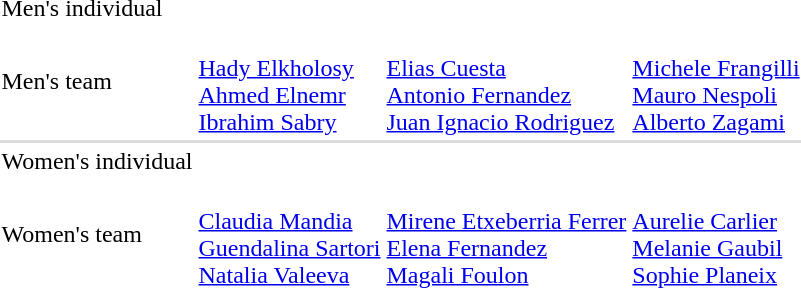<table>
<tr>
<td>Men's individual<br></td>
<td></td>
<td></td>
<td></td>
</tr>
<tr>
<td>Men's team<br></td>
<td><br><a href='#'>Hady Elkholosy</a><br><a href='#'>Ahmed Elnemr</a><br><a href='#'>Ibrahim Sabry</a></td>
<td><br><a href='#'>Elias Cuesta</a><br><a href='#'>Antonio Fernandez</a><br><a href='#'>Juan Ignacio Rodriguez</a></td>
<td><br><a href='#'>Michele Frangilli</a><br><a href='#'>Mauro Nespoli</a><br><a href='#'>Alberto Zagami</a></td>
</tr>
<tr bgcolor=#DDDDDD>
<td colspan=7></td>
</tr>
<tr>
<td>Women's individual<br></td>
<td></td>
<td></td>
<td></td>
</tr>
<tr>
<td>Women's team<br></td>
<td><br><a href='#'>Claudia Mandia</a><br><a href='#'>Guendalina Sartori</a><br><a href='#'>Natalia Valeeva</a></td>
<td><br><a href='#'>Mirene Etxeberria Ferrer</a><br><a href='#'>Elena Fernandez</a><br><a href='#'>Magali Foulon</a></td>
<td><br><a href='#'>Aurelie Carlier</a><br><a href='#'>Melanie Gaubil</a><br><a href='#'>Sophie Planeix</a></td>
</tr>
</table>
